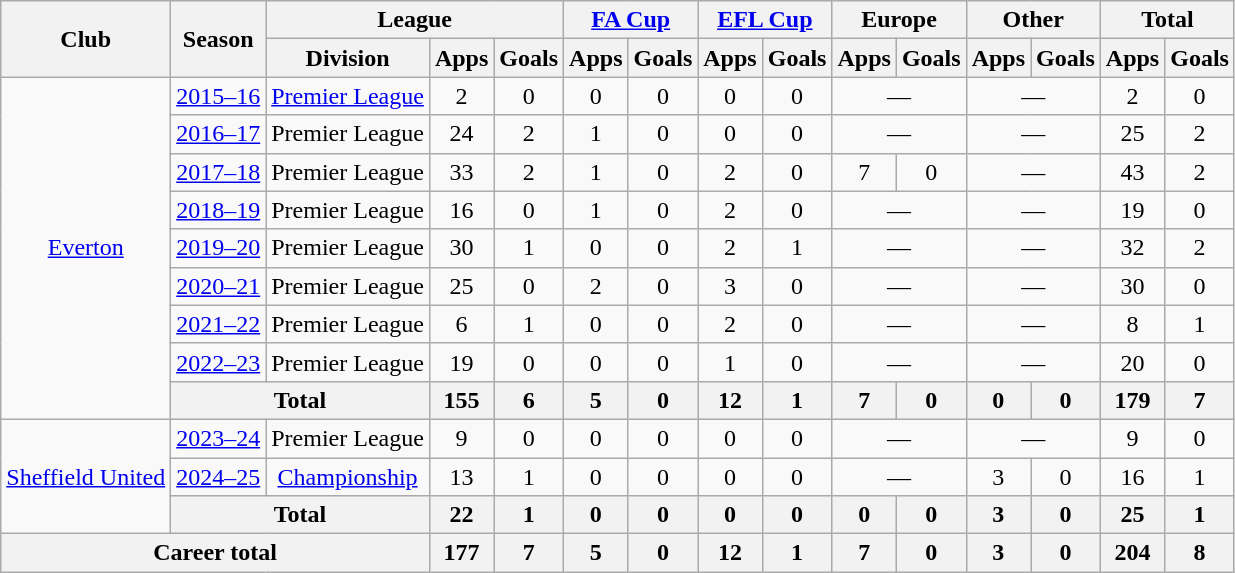<table class=wikitable style=text-align:center>
<tr>
<th rowspan="2">Club</th>
<th rowspan="2">Season</th>
<th colspan="3">League</th>
<th colspan="2"><a href='#'>FA Cup</a></th>
<th colspan="2"><a href='#'>EFL Cup</a></th>
<th colspan="2">Europe</th>
<th colspan="2">Other</th>
<th colspan="2">Total</th>
</tr>
<tr>
<th>Division</th>
<th>Apps</th>
<th>Goals</th>
<th>Apps</th>
<th>Goals</th>
<th>Apps</th>
<th>Goals</th>
<th>Apps</th>
<th>Goals</th>
<th>Apps</th>
<th>Goals</th>
<th>Apps</th>
<th>Goals</th>
</tr>
<tr>
<td rowspan="9"><a href='#'>Everton</a></td>
<td><a href='#'>2015–16</a></td>
<td><a href='#'>Premier League</a></td>
<td>2</td>
<td>0</td>
<td>0</td>
<td>0</td>
<td>0</td>
<td>0</td>
<td colspan=2>—</td>
<td colspan="2">—</td>
<td>2</td>
<td>0</td>
</tr>
<tr>
<td><a href='#'>2016–17</a></td>
<td>Premier League</td>
<td>24</td>
<td>2</td>
<td>1</td>
<td>0</td>
<td>0</td>
<td>0</td>
<td colspan=2>—</td>
<td colspan="2">—</td>
<td>25</td>
<td>2</td>
</tr>
<tr>
<td><a href='#'>2017–18</a></td>
<td>Premier League</td>
<td>33</td>
<td>2</td>
<td>1</td>
<td>0</td>
<td>2</td>
<td>0</td>
<td>7</td>
<td>0</td>
<td colspan="2">—</td>
<td>43</td>
<td>2</td>
</tr>
<tr>
<td><a href='#'>2018–19</a></td>
<td>Premier League</td>
<td>16</td>
<td>0</td>
<td>1</td>
<td>0</td>
<td>2</td>
<td>0</td>
<td colspan=2>—</td>
<td colspan="2">—</td>
<td>19</td>
<td>0</td>
</tr>
<tr>
<td><a href='#'>2019–20</a></td>
<td>Premier League</td>
<td>30</td>
<td>1</td>
<td>0</td>
<td>0</td>
<td>2</td>
<td>1</td>
<td colspan=2>—</td>
<td colspan="2">—</td>
<td>32</td>
<td>2</td>
</tr>
<tr>
<td><a href='#'>2020–21</a></td>
<td>Premier League</td>
<td>25</td>
<td>0</td>
<td>2</td>
<td>0</td>
<td>3</td>
<td>0</td>
<td colspan=2>—</td>
<td colspan="2">—</td>
<td>30</td>
<td>0</td>
</tr>
<tr>
<td><a href='#'>2021–22</a></td>
<td>Premier League</td>
<td>6</td>
<td>1</td>
<td>0</td>
<td>0</td>
<td>2</td>
<td>0</td>
<td colspan=2>—</td>
<td colspan="2">—</td>
<td>8</td>
<td>1</td>
</tr>
<tr>
<td><a href='#'>2022–23</a></td>
<td>Premier League</td>
<td>19</td>
<td>0</td>
<td>0</td>
<td>0</td>
<td>1</td>
<td>0</td>
<td colspan=2>—</td>
<td colspan="2">—</td>
<td>20</td>
<td>0</td>
</tr>
<tr>
<th colspan="2">Total</th>
<th>155</th>
<th>6</th>
<th>5</th>
<th>0</th>
<th>12</th>
<th>1</th>
<th>7</th>
<th>0</th>
<th>0</th>
<th>0</th>
<th>179</th>
<th>7</th>
</tr>
<tr>
<td rowspan="3"><a href='#'>Sheffield United</a></td>
<td><a href='#'>2023–24</a></td>
<td>Premier League</td>
<td>9</td>
<td>0</td>
<td>0</td>
<td>0</td>
<td>0</td>
<td>0</td>
<td colspan=2>—</td>
<td colspan="2">—</td>
<td>9</td>
<td>0</td>
</tr>
<tr>
<td><a href='#'>2024–25</a></td>
<td><a href='#'>Championship</a></td>
<td>13</td>
<td>1</td>
<td>0</td>
<td>0</td>
<td>0</td>
<td>0</td>
<td colspan=2>—</td>
<td>3</td>
<td>0</td>
<td>16</td>
<td>1</td>
</tr>
<tr>
<th colspan="2">Total</th>
<th>22</th>
<th>1</th>
<th>0</th>
<th>0</th>
<th>0</th>
<th>0</th>
<th>0</th>
<th>0</th>
<th>3</th>
<th>0</th>
<th>25</th>
<th>1</th>
</tr>
<tr>
<th colspan="3">Career total</th>
<th>177</th>
<th>7</th>
<th>5</th>
<th>0</th>
<th>12</th>
<th>1</th>
<th>7</th>
<th>0</th>
<th>3</th>
<th>0</th>
<th>204</th>
<th>8</th>
</tr>
</table>
